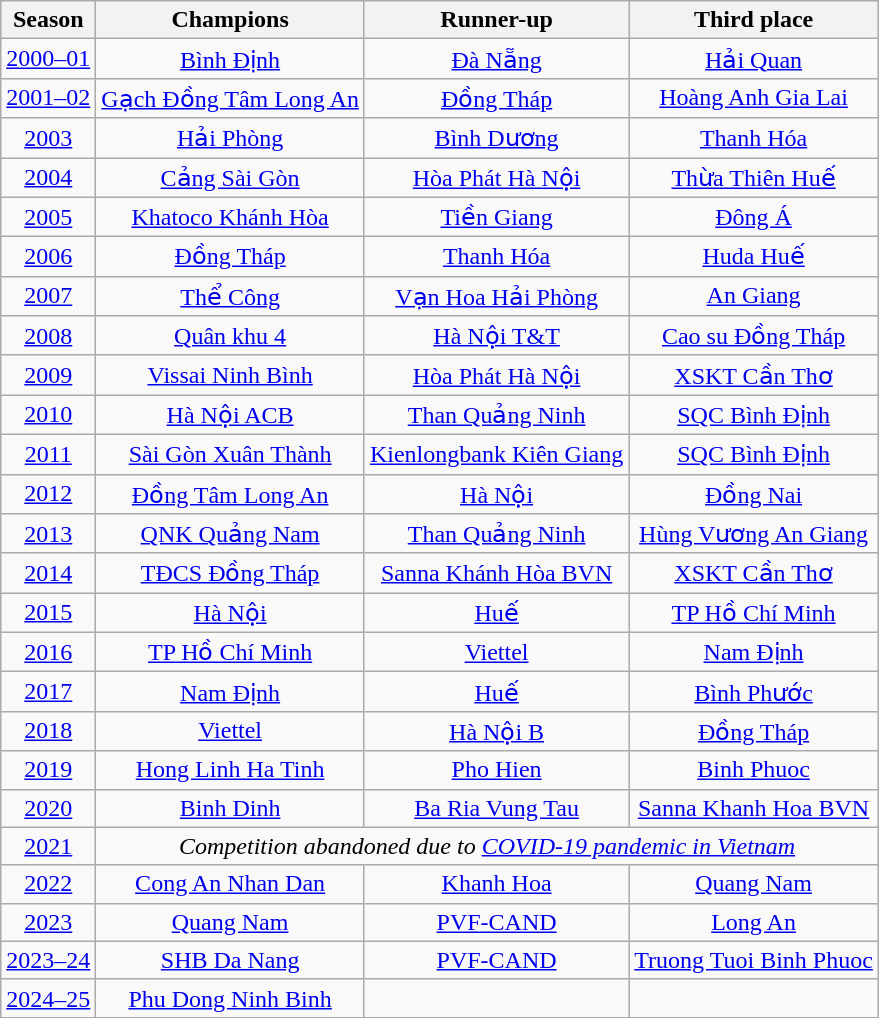<table class="wikitable sortable" style="text-align:center;">
<tr>
<th>Season</th>
<th>Champions</th>
<th>Runner-up</th>
<th>Third place</th>
</tr>
<tr>
<td><a href='#'>2000–01</a></td>
<td><a href='#'>Bình Định</a></td>
<td><a href='#'>Đà Nẵng</a></td>
<td><a href='#'>Hải Quan</a></td>
</tr>
<tr>
<td><a href='#'>2001–02</a></td>
<td><a href='#'>Gạch Đồng Tâm Long An</a></td>
<td><a href='#'>Đồng Tháp</a></td>
<td><a href='#'>Hoàng Anh Gia Lai</a></td>
</tr>
<tr>
<td><a href='#'>2003</a></td>
<td><a href='#'>Hải Phòng</a></td>
<td><a href='#'>Bình Dương</a></td>
<td><a href='#'>Thanh Hóa</a></td>
</tr>
<tr>
<td><a href='#'>2004</a></td>
<td><a href='#'>Cảng Sài Gòn</a></td>
<td><a href='#'>Hòa Phát Hà Nội</a></td>
<td><a href='#'>Thừa Thiên Huế</a></td>
</tr>
<tr>
<td><a href='#'>2005</a></td>
<td><a href='#'>Khatoco Khánh Hòa</a></td>
<td><a href='#'>Tiền Giang</a></td>
<td><a href='#'>Đông Á</a></td>
</tr>
<tr>
<td><a href='#'>2006</a></td>
<td><a href='#'>Đồng Tháp</a></td>
<td><a href='#'>Thanh Hóa</a></td>
<td><a href='#'>Huda Huế</a></td>
</tr>
<tr>
<td><a href='#'>2007</a></td>
<td><a href='#'>Thể Công</a></td>
<td><a href='#'>Vạn Hoa Hải Phòng</a></td>
<td><a href='#'>An Giang</a></td>
</tr>
<tr>
<td><a href='#'>2008</a></td>
<td><a href='#'>Quân khu 4</a></td>
<td><a href='#'>Hà Nội T&T</a></td>
<td><a href='#'>Cao su Đồng Tháp</a></td>
</tr>
<tr>
<td><a href='#'>2009</a></td>
<td><a href='#'>Vissai Ninh Bình</a></td>
<td><a href='#'>Hòa Phát Hà Nội</a></td>
<td><a href='#'>XSKT Cần Thơ</a></td>
</tr>
<tr>
<td><a href='#'>2010</a></td>
<td><a href='#'>Hà Nội ACB</a></td>
<td><a href='#'>Than Quảng Ninh</a></td>
<td><a href='#'>SQC Bình Định</a></td>
</tr>
<tr>
<td><a href='#'>2011</a></td>
<td><a href='#'>Sài Gòn Xuân Thành</a></td>
<td><a href='#'>Kienlongbank Kiên Giang</a></td>
<td><a href='#'>SQC Bình Định</a></td>
</tr>
<tr>
<td><a href='#'>2012</a></td>
<td><a href='#'>Đồng Tâm Long An</a></td>
<td><a href='#'>Hà Nội</a></td>
<td><a href='#'>Đồng Nai</a></td>
</tr>
<tr>
<td><a href='#'>2013</a></td>
<td><a href='#'>QNK Quảng Nam</a></td>
<td><a href='#'>Than Quảng Ninh</a></td>
<td><a href='#'>Hùng Vương An Giang</a></td>
</tr>
<tr>
<td><a href='#'>2014</a></td>
<td><a href='#'>TĐCS Đồng Tháp</a></td>
<td><a href='#'>Sanna Khánh Hòa BVN</a></td>
<td><a href='#'>XSKT Cần Thơ</a></td>
</tr>
<tr>
<td><a href='#'>2015</a></td>
<td><a href='#'>Hà Nội</a></td>
<td><a href='#'>Huế</a></td>
<td><a href='#'>TP Hồ Chí Minh</a></td>
</tr>
<tr>
<td><a href='#'>2016</a></td>
<td><a href='#'>TP Hồ Chí Minh</a></td>
<td><a href='#'>Viettel</a></td>
<td><a href='#'>Nam Định</a></td>
</tr>
<tr>
<td><a href='#'>2017</a></td>
<td><a href='#'>Nam Định</a></td>
<td><a href='#'>Huế</a></td>
<td><a href='#'>Bình Phước</a></td>
</tr>
<tr>
<td><a href='#'>2018</a></td>
<td><a href='#'>Viettel</a></td>
<td><a href='#'>Hà Nội B</a></td>
<td><a href='#'>Đồng Tháp</a></td>
</tr>
<tr>
<td><a href='#'>2019</a></td>
<td><a href='#'>Hong Linh Ha Tinh</a></td>
<td><a href='#'>Pho Hien</a></td>
<td><a href='#'>Binh Phuoc</a></td>
</tr>
<tr>
<td><a href='#'>2020</a></td>
<td><a href='#'>Binh Dinh</a></td>
<td><a href='#'>Ba Ria Vung Tau</a></td>
<td><a href='#'>Sanna Khanh Hoa BVN</a></td>
</tr>
<tr>
<td><a href='#'>2021</a></td>
<td align=center colspan=3><em>Competition abandoned due to <a href='#'>COVID-19 pandemic in Vietnam</a></em></td>
</tr>
<tr>
<td><a href='#'>2022</a></td>
<td><a href='#'>Cong An Nhan Dan</a></td>
<td><a href='#'>Khanh Hoa</a></td>
<td><a href='#'>Quang Nam</a></td>
</tr>
<tr>
<td><a href='#'>2023</a></td>
<td><a href='#'>Quang Nam</a></td>
<td><a href='#'>PVF-CAND</a></td>
<td><a href='#'>Long An</a></td>
</tr>
<tr>
<td><a href='#'> 2023–24</a></td>
<td><a href='#'>SHB Da Nang</a></td>
<td><a href='#'>PVF-CAND</a></td>
<td><a href='#'>Truong Tuoi Binh Phuoc</a></td>
</tr>
<tr>
<td><a href='#'> 2024–25</a></td>
<td><a href='#'>Phu Dong Ninh Binh</a></td>
<td></td>
<td></td>
</tr>
</table>
